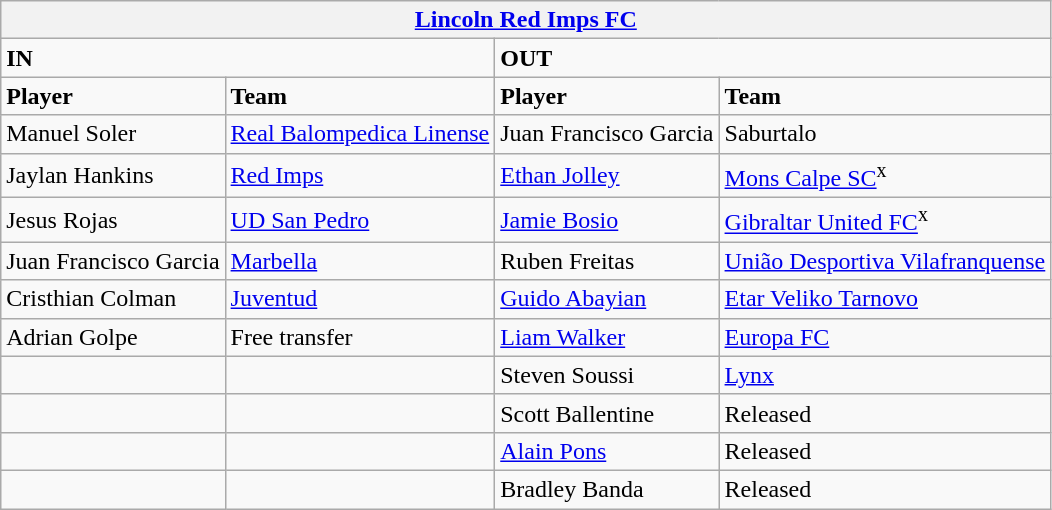<table class="wikitable">
<tr>
<th colspan="4"><a href='#'>Lincoln Red Imps FC</a></th>
</tr>
<tr>
<td colspan="2"><strong>IN</strong></td>
<td colspan="2"><strong>OUT</strong></td>
</tr>
<tr>
<td><strong>Player</strong></td>
<td><strong>Team</strong></td>
<td><strong>Player</strong></td>
<td><strong>Team</strong></td>
</tr>
<tr>
<td>Manuel Soler</td>
<td><a href='#'>Real Balompedica Linense</a></td>
<td>Juan Francisco Garcia</td>
<td>Saburtalo</td>
</tr>
<tr>
<td>Jaylan Hankins</td>
<td><a href='#'>Red Imps</a></td>
<td><a href='#'>Ethan Jolley</a></td>
<td><a href='#'>Mons Calpe SC</a><sup>x</sup></td>
</tr>
<tr>
<td>Jesus Rojas</td>
<td><a href='#'>UD San Pedro</a></td>
<td><a href='#'>Jamie Bosio</a></td>
<td><a href='#'>Gibraltar United FC</a><sup>x</sup></td>
</tr>
<tr>
<td>Juan Francisco Garcia</td>
<td><a href='#'>Marbella</a></td>
<td>Ruben Freitas</td>
<td><a href='#'>União Desportiva Vilafranquense</a></td>
</tr>
<tr>
<td>Cristhian Colman</td>
<td><a href='#'>Juventud</a></td>
<td><a href='#'>Guido Abayian</a></td>
<td><a href='#'>Etar Veliko Tarnovo</a></td>
</tr>
<tr>
<td>Adrian Golpe</td>
<td>Free transfer</td>
<td><a href='#'>Liam Walker</a></td>
<td><a href='#'>Europa FC</a></td>
</tr>
<tr>
<td></td>
<td></td>
<td>Steven Soussi</td>
<td><a href='#'>Lynx</a></td>
</tr>
<tr>
<td></td>
<td></td>
<td>Scott Ballentine</td>
<td>Released</td>
</tr>
<tr>
<td></td>
<td></td>
<td><a href='#'>Alain Pons</a></td>
<td>Released</td>
</tr>
<tr>
<td></td>
<td></td>
<td>Bradley Banda</td>
<td>Released</td>
</tr>
</table>
